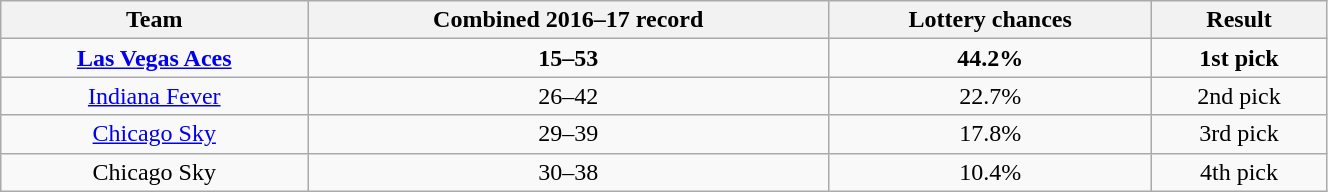<table class="wikitable sortable" style="text-align: center; width: 70%">
<tr>
<th>Team</th>
<th>Combined 2016–17 record</th>
<th>Lottery chances</th>
<th>Result</th>
</tr>
<tr>
<td><strong><a href='#'>Las Vegas Aces</a></strong></td>
<td><strong>15–53 </strong></td>
<td><strong>44.2%</strong></td>
<td><strong>1st pick</strong></td>
</tr>
<tr>
<td><a href='#'>Indiana Fever</a></td>
<td>26–42</td>
<td>22.7%</td>
<td>2nd pick</td>
</tr>
<tr>
<td><a href='#'>Chicago Sky</a> </td>
<td>29–39</td>
<td>17.8%</td>
<td>3rd pick</td>
</tr>
<tr>
<td>Chicago Sky</td>
<td>30–38</td>
<td>10.4%</td>
<td>4th pick</td>
</tr>
</table>
